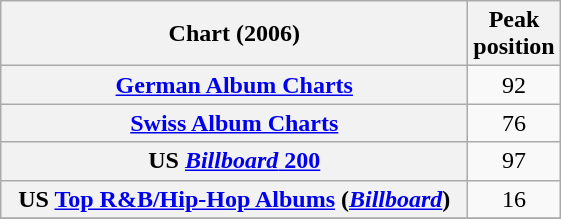<table class="wikitable plainrowheaders sortable" style="text-align:center;">
<tr>
<th scope="col" style="width:19em;">Chart (2006)</th>
<th scope="col">Peak<br>position</th>
</tr>
<tr>
<th scope="row"><a href='#'>German Album Charts</a></th>
<td>92</td>
</tr>
<tr>
<th scope="row"><a href='#'>Swiss Album Charts</a></th>
<td>76</td>
</tr>
<tr>
<th scope="row">US <a href='#'><em>Billboard</em> 200</a></th>
<td>97</td>
</tr>
<tr>
<th scope="row">US <a href='#'>Top R&B/Hip-Hop Albums</a> (<em><a href='#'>Billboard</a></em>)</th>
<td>16</td>
</tr>
<tr>
</tr>
</table>
